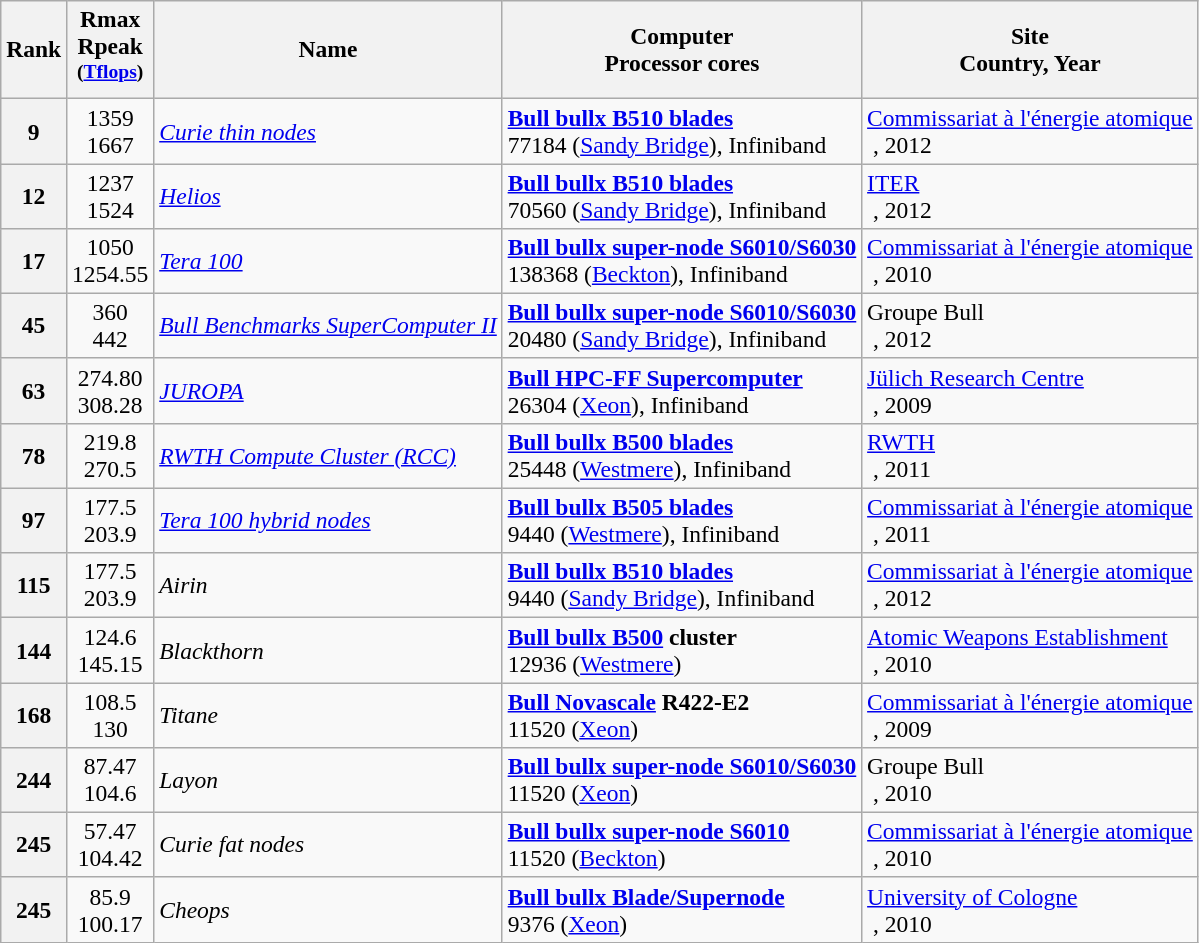<table class="wikitable" style="font-size:98%;">
<tr>
<th>Rank</th>
<th style="width:50px;">Rmax<br>Rpeak<br><sup>(<a href='#'>Tflops</a>)</sup></th>
<th>Name</th>
<th>Computer<br>Processor cores</th>
<th>Site<br>Country, Year</th>
</tr>
<tr>
<th>9</th>
<td style="text-align:center;">1359<br>1667</td>
<td><em><a href='#'>Curie thin nodes</a></em></td>
<td><strong><a href='#'>Bull bullx B510 blades</a></strong><br>77184 (<a href='#'>Sandy Bridge</a>), Infiniband</td>
<td><a href='#'>Commissariat à l'énergie atomique</a><br> , 2012</td>
</tr>
<tr>
<th>12</th>
<td style="text-align:center;">1237<br>1524</td>
<td><em><a href='#'>Helios</a></em></td>
<td><strong><a href='#'>Bull bullx B510 blades</a></strong><br>70560 (<a href='#'>Sandy Bridge</a>), Infiniband</td>
<td><a href='#'>ITER</a><br> , 2012</td>
</tr>
<tr>
<th>17</th>
<td style="text-align:center;">1050<br>1254.55</td>
<td><em><a href='#'>Tera 100</a></em></td>
<td><strong><a href='#'>Bull bullx super-node S6010/S6030</a></strong><br>138368 (<a href='#'>Beckton</a>), Infiniband</td>
<td><a href='#'>Commissariat à l'énergie atomique</a><br> , 2010</td>
</tr>
<tr>
<th>45</th>
<td style="text-align:center;">360<br>442</td>
<td><em><a href='#'>Bull Benchmarks SuperComputer II</a></em></td>
<td><strong><a href='#'>Bull bullx super-node S6010/S6030</a></strong><br>20480 (<a href='#'>Sandy Bridge</a>), Infiniband</td>
<td>Groupe Bull<br> , 2012</td>
</tr>
<tr>
<th>63</th>
<td style="text-align:center;">274.80<br>308.28</td>
<td><em><a href='#'>JUROPA</a></em></td>
<td><strong><a href='#'>Bull HPC-FF Supercomputer</a></strong><br>26304 (<a href='#'>Xeon</a>), Infiniband</td>
<td><a href='#'>Jülich Research Centre</a><br> , 2009</td>
</tr>
<tr>
<th>78</th>
<td style="text-align:center;">219.8<br>270.5</td>
<td><em><a href='#'>RWTH Compute Cluster (RCC)</a></em></td>
<td><strong><a href='#'>Bull bullx B500 blades</a></strong><br>25448 (<a href='#'>Westmere</a>), Infiniband</td>
<td><a href='#'>RWTH</a><br> , 2011</td>
</tr>
<tr>
<th>97</th>
<td style="text-align:center;">177.5<br>203.9</td>
<td><em><a href='#'>Tera 100 hybrid nodes</a></em></td>
<td><strong><a href='#'>Bull bullx B505 blades</a></strong><br>9440 (<a href='#'>Westmere</a>), Infiniband</td>
<td><a href='#'>Commissariat à l'énergie atomique</a><br> , 2011</td>
</tr>
<tr>
<th>115</th>
<td style="text-align:center;">177.5<br>203.9</td>
<td><em>Airin</em></td>
<td><strong><a href='#'>Bull bullx B510 blades</a></strong><br>9440 (<a href='#'>Sandy Bridge</a>), Infiniband</td>
<td><a href='#'>Commissariat à l'énergie atomique</a><br> , 2012</td>
</tr>
<tr>
<th>144</th>
<td style="text-align:center;">124.6<br>145.15</td>
<td><em>Blackthorn</em></td>
<td><strong><a href='#'>Bull bullx B500</a> cluster</strong><br>12936 (<a href='#'>Westmere</a>)</td>
<td><a href='#'>Atomic Weapons Establishment</a><br> , 2010</td>
</tr>
<tr>
<th>168</th>
<td style="text-align:center;">108.5<br>130</td>
<td><em>Titane</em></td>
<td><strong><a href='#'>Bull Novascale</a> R422-E2</strong><br>11520 (<a href='#'>Xeon</a>)</td>
<td><a href='#'>Commissariat à l'énergie atomique</a><br> , 2009</td>
</tr>
<tr>
<th>244</th>
<td style="text-align:center;">87.47<br>104.6</td>
<td><em>Layon</em></td>
<td><strong><a href='#'>Bull bullx super-node S6010/S6030</a></strong><br>11520 (<a href='#'>Xeon</a>)</td>
<td>Groupe Bull<br> , 2010</td>
</tr>
<tr>
<th>245</th>
<td style="text-align:center;">57.47<br>104.42</td>
<td><em>Curie fat nodes</em></td>
<td><strong><a href='#'>Bull bullx super-node S6010</a></strong><br>11520 (<a href='#'>Beckton</a>)</td>
<td><a href='#'>Commissariat à l'énergie atomique</a><br> , 2010</td>
</tr>
<tr>
<th>245</th>
<td style="text-align:center;">85.9<br>100.17</td>
<td><em>Cheops</em></td>
<td><strong><a href='#'>Bull bullx Blade/Supernode</a></strong><br>9376 (<a href='#'>Xeon</a>)</td>
<td><a href='#'>University of Cologne</a><br> , 2010</td>
</tr>
</table>
